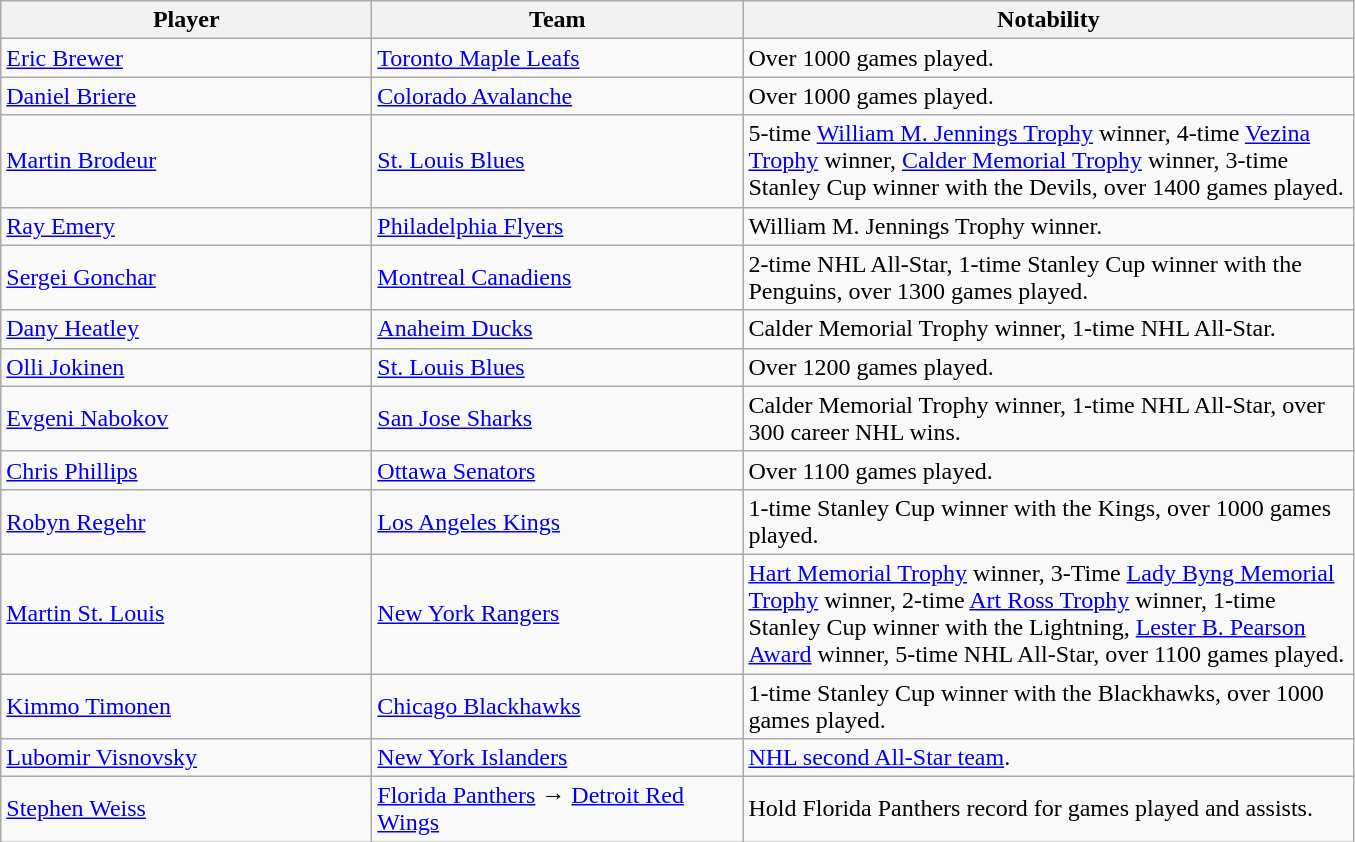<table class="wikitable">
<tr>
<th style="width:15em">Player</th>
<th style="width:15em">Team</th>
<th style="width:25em">Notability</th>
</tr>
<tr>
<td><a href='#'>Eric Brewer</a></td>
<td><a href='#'>Toronto Maple Leafs</a></td>
<td>Over 1000 games played.</td>
</tr>
<tr>
<td><a href='#'>Daniel Briere</a></td>
<td><a href='#'>Colorado Avalanche</a></td>
<td>Over 1000 games played.</td>
</tr>
<tr>
<td><a href='#'>Martin Brodeur</a></td>
<td><a href='#'>St. Louis Blues</a></td>
<td>5-time <a href='#'>William M. Jennings Trophy</a> winner, 4-time <a href='#'>Vezina Trophy</a> winner, <a href='#'>Calder Memorial Trophy</a> winner, 3-time Stanley Cup winner with the Devils, over 1400 games played.</td>
</tr>
<tr>
<td><a href='#'>Ray Emery</a></td>
<td><a href='#'>Philadelphia Flyers</a></td>
<td>William M. Jennings Trophy winner.</td>
</tr>
<tr>
<td><a href='#'>Sergei Gonchar</a></td>
<td><a href='#'>Montreal Canadiens</a></td>
<td>2-time NHL All-Star, 1-time Stanley Cup winner with the Penguins, over 1300 games played.</td>
</tr>
<tr>
<td><a href='#'>Dany Heatley</a></td>
<td><a href='#'>Anaheim Ducks</a></td>
<td>Calder Memorial Trophy winner, 1-time NHL All-Star.</td>
</tr>
<tr>
<td><a href='#'>Olli Jokinen</a></td>
<td><a href='#'>St. Louis Blues</a></td>
<td>Over 1200 games played.</td>
</tr>
<tr>
<td><a href='#'>Evgeni Nabokov</a></td>
<td><a href='#'>San Jose Sharks</a></td>
<td>Calder Memorial Trophy winner, 1-time NHL All-Star, over 300 career NHL wins.</td>
</tr>
<tr>
<td><a href='#'>Chris Phillips</a></td>
<td><a href='#'>Ottawa Senators</a></td>
<td>Over 1100 games played.</td>
</tr>
<tr>
<td><a href='#'>Robyn Regehr</a></td>
<td><a href='#'>Los Angeles Kings</a></td>
<td>1-time Stanley Cup winner with the Kings, over 1000 games played.</td>
</tr>
<tr>
<td><a href='#'>Martin St. Louis</a></td>
<td><a href='#'>New York Rangers</a></td>
<td><a href='#'>Hart Memorial Trophy</a> winner, 3-Time <a href='#'>Lady Byng Memorial Trophy</a> winner, 2-time <a href='#'>Art Ross Trophy</a> winner, 1-time Stanley Cup winner with the Lightning, <a href='#'>Lester B. Pearson Award</a> winner, 5-time NHL All-Star, over 1100 games played.</td>
</tr>
<tr>
<td><a href='#'>Kimmo Timonen</a></td>
<td><a href='#'>Chicago Blackhawks</a></td>
<td>1-time Stanley Cup winner with the Blackhawks, over 1000 games played.</td>
</tr>
<tr>
<td><a href='#'>Lubomir Visnovsky</a></td>
<td><a href='#'>New York Islanders</a></td>
<td><a href='#'>NHL second All-Star team</a>.</td>
</tr>
<tr>
<td><a href='#'>Stephen Weiss</a></td>
<td><a href='#'>Florida Panthers</a> → <a href='#'>Detroit Red Wings</a></td>
<td>Hold Florida Panthers record for games played and assists.</td>
</tr>
</table>
